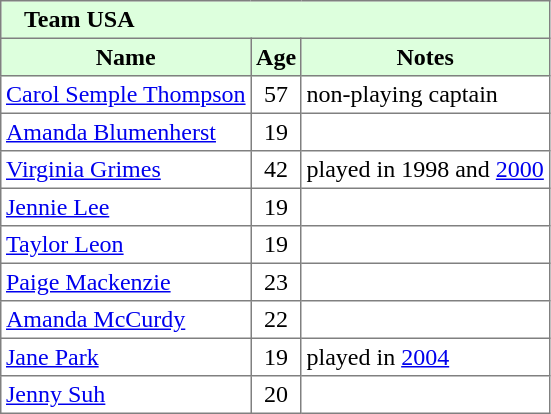<table border="1" cellpadding="3" style="border-collapse: collapse;">
<tr style="background:#ddffdd;">
<td colspan="6">   <strong>Team USA</strong></td>
</tr>
<tr style="background:#ddffdd;">
<th>Name</th>
<th>Age</th>
<th>Notes</th>
</tr>
<tr>
<td><a href='#'>Carol Semple Thompson</a></td>
<td align=center>57</td>
<td>non-playing captain</td>
</tr>
<tr>
<td><a href='#'>Amanda Blumenherst</a></td>
<td align=center>19</td>
<td></td>
</tr>
<tr>
<td><a href='#'>Virginia Grimes</a></td>
<td align=center>42</td>
<td>played in 1998 and <a href='#'>2000</a></td>
</tr>
<tr>
<td><a href='#'>Jennie Lee</a></td>
<td align=center>19</td>
<td></td>
</tr>
<tr>
<td><a href='#'>Taylor Leon</a></td>
<td align=center>19</td>
<td></td>
</tr>
<tr>
<td><a href='#'>Paige Mackenzie</a></td>
<td align=center>23</td>
<td></td>
</tr>
<tr>
<td><a href='#'>Amanda McCurdy</a></td>
<td align=center>22</td>
<td></td>
</tr>
<tr>
<td><a href='#'>Jane Park</a></td>
<td align=center>19</td>
<td>played in <a href='#'>2004</a></td>
</tr>
<tr>
<td><a href='#'>Jenny Suh</a></td>
<td align=center>20</td>
<td></td>
</tr>
</table>
